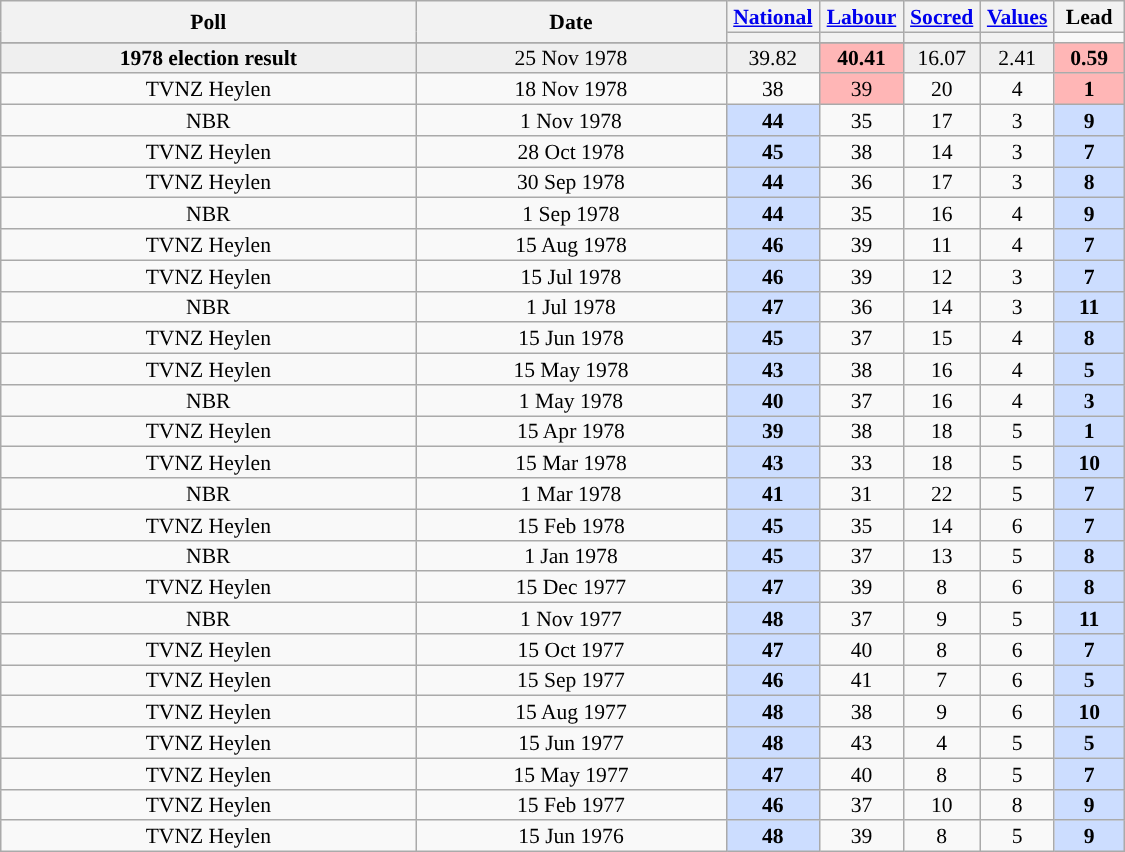<table class="wikitable sortable" style="width:750px;font-size:90%;line-height:14px;text-align:center;">
<tr>
<th style="width:270px;" rowspan="2">Poll</th>
<th style="width:200px;" rowspan="2">Date</th>
<th><a href='#'>National</a></th>
<th><a href='#'>Labour</a></th>
<th><a href='#'>Socred</a></th>
<th><a href='#'>Values</a></th>
<th data-sort-type="number" style="width:40px;">Lead</th>
</tr>
<tr>
<th class="unsortable" style="color:inherit;background:"></th>
<th class="unsortable" style="color:inherit;background:"></th>
<th class="unsortable" style="color:inherit;background:"></th>
<th class="unsortable" style="color:inherit;background:"></th>
</tr>
<tr>
</tr>
<tr style="background:#EFEFEF; font-weight:italic;">
<td><strong>1978 election result</strong></td>
<td data-sort-value="1975-11-29">25 Nov 1978</td>
<td>39.82</td>
<td style="background:#FFB6B6"><strong>40.41</strong></td>
<td>16.07</td>
<td>2.41</td>
<td style="background:#FFB6B6"><strong>0.59</strong></td>
</tr>
<tr>
<td>TVNZ Heylen</td>
<td data-sort-value="1975-02-15">18 Nov 1978</td>
<td>38</td>
<td style="background:#FFB6B6">39</td>
<td>20</td>
<td>4</td>
<td style="background:#FFB6B6"><strong>1</strong></td>
</tr>
<tr>
<td>NBR</td>
<td data-sort-value="1975-02-15">1 Nov 1978</td>
<td style="background:#CCDDFF"><strong>44</strong></td>
<td>35</td>
<td>17</td>
<td>3</td>
<td style="background:#CCDDFF"><strong>9</strong></td>
</tr>
<tr>
<td>TVNZ Heylen</td>
<td data-sort-value="1975-02-15">28 Oct 1978</td>
<td style="background:#CCDDFF"><strong>45</strong></td>
<td>38</td>
<td>14</td>
<td>3</td>
<td style="background:#CCDDFF"><strong>7</strong></td>
</tr>
<tr>
<td>TVNZ Heylen</td>
<td data-sort-value="1975-02-15">30 Sep 1978</td>
<td style="background:#CCDDFF"><strong>44</strong></td>
<td>36</td>
<td>17</td>
<td>3</td>
<td style="background:#CCDDFF"><strong>8</strong></td>
</tr>
<tr>
<td>NBR</td>
<td data-sort-value="1975-02-15">1 Sep 1978</td>
<td style="background:#CCDDFF"><strong>44</strong></td>
<td>35</td>
<td>16</td>
<td>4</td>
<td style="background:#CCDDFF"><strong>9</strong></td>
</tr>
<tr>
<td>TVNZ Heylen</td>
<td data-sort-value="1975-02-15">15 Aug 1978</td>
<td style="background:#CCDDFF"><strong>46</strong></td>
<td>39</td>
<td>11</td>
<td>4</td>
<td style="background:#CCDDFF"><strong>7</strong></td>
</tr>
<tr>
<td>TVNZ Heylen</td>
<td data-sort-value="1975-02-15">15 Jul 1978</td>
<td style="background:#CCDDFF"><strong>46</strong></td>
<td>39</td>
<td>12</td>
<td>3</td>
<td style="background:#CCDDFF"><strong>7</strong></td>
</tr>
<tr>
<td>NBR</td>
<td data-sort-value="1975-02-15">1 Jul 1978</td>
<td style="background:#CCDDFF"><strong>47</strong></td>
<td>36</td>
<td>14</td>
<td>3</td>
<td style="background:#CCDDFF"><strong>11</strong></td>
</tr>
<tr>
<td>TVNZ Heylen</td>
<td data-sort-value="1975-02-15">15 Jun 1978</td>
<td style="background:#CCDDFF"><strong>45</strong></td>
<td>37</td>
<td>15</td>
<td>4</td>
<td style="background:#CCDDFF"><strong>8</strong></td>
</tr>
<tr>
<td>TVNZ Heylen</td>
<td data-sort-value="1975-02-15">15 May 1978</td>
<td style="background:#CCDDFF"><strong>43</strong></td>
<td>38</td>
<td>16</td>
<td>4</td>
<td style="background:#CCDDFF"><strong>5</strong></td>
</tr>
<tr>
<td>NBR</td>
<td data-sort-value="1975-02-15">1 May 1978</td>
<td style="background:#CCDDFF"><strong>40</strong></td>
<td>37</td>
<td>16</td>
<td>4</td>
<td style="background:#CCDDFF"><strong>3</strong></td>
</tr>
<tr>
<td>TVNZ Heylen</td>
<td data-sort-value="1975-02-15">15 Apr 1978</td>
<td style="background:#CCDDFF"><strong>39</strong></td>
<td>38</td>
<td>18</td>
<td>5</td>
<td style="background:#CCDDFF"><strong>1</strong></td>
</tr>
<tr>
<td>TVNZ Heylen</td>
<td data-sort-value="1975-02-15">15 Mar 1978</td>
<td style="background:#CCDDFF"><strong>43</strong></td>
<td>33</td>
<td>18</td>
<td>5</td>
<td style="background:#CCDDFF"><strong>10</strong></td>
</tr>
<tr>
<td>NBR</td>
<td data-sort-value="1975-02-15">1 Mar 1978</td>
<td style="background:#CCDDFF"><strong>41</strong></td>
<td>31</td>
<td>22</td>
<td>5</td>
<td style="background:#CCDDFF"><strong>7</strong></td>
</tr>
<tr>
<td>TVNZ Heylen</td>
<td data-sort-value="1975-02-15">15 Feb 1978</td>
<td style="background:#CCDDFF"><strong>45</strong></td>
<td>35</td>
<td>14</td>
<td>6</td>
<td style="background:#CCDDFF"><strong>7</strong></td>
</tr>
<tr>
<td>NBR</td>
<td data-sort-value="1975-02-15">1 Jan 1978</td>
<td style="background:#CCDDFF"><strong>45</strong></td>
<td>37</td>
<td>13</td>
<td>5</td>
<td style="background:#CCDDFF"><strong>8</strong></td>
</tr>
<tr>
<td>TVNZ Heylen</td>
<td data-sort-value="1975-02-15">15 Dec 1977</td>
<td style="background:#CCDDFF"><strong>47</strong></td>
<td>39</td>
<td>8</td>
<td>6</td>
<td style="background:#CCDDFF"><strong>8</strong></td>
</tr>
<tr>
<td>NBR</td>
<td data-sort-value="1975-02-15">1 Nov 1977</td>
<td style="background:#CCDDFF"><strong>48</strong></td>
<td>37</td>
<td>9</td>
<td>5</td>
<td style="background:#CCDDFF"><strong>11</strong></td>
</tr>
<tr>
<td>TVNZ Heylen</td>
<td data-sort-value="1975-02-15">15 Oct 1977</td>
<td style="background:#CCDDFF"><strong>47</strong></td>
<td>40</td>
<td>8</td>
<td>6</td>
<td style="background:#CCDDFF"><strong>7</strong></td>
</tr>
<tr>
<td>TVNZ Heylen</td>
<td data-sort-value="1975-02-15">15 Sep 1977</td>
<td style="background:#CCDDFF"><strong>46</strong></td>
<td>41</td>
<td>7</td>
<td>6</td>
<td style="background:#CCDDFF"><strong>5</strong></td>
</tr>
<tr>
<td>TVNZ Heylen</td>
<td data-sort-value="1975-02-15">15 Aug 1977</td>
<td style="background:#CCDDFF"><strong>48</strong></td>
<td>38</td>
<td>9</td>
<td>6</td>
<td style="background:#CCDDFF"><strong>10</strong></td>
</tr>
<tr>
<td>TVNZ Heylen</td>
<td data-sort-value="1975-02-15">15 Jun 1977</td>
<td style="background:#CCDDFF"><strong>48</strong></td>
<td>43</td>
<td>4</td>
<td>5</td>
<td style="background:#CCDDFF"><strong>5</strong></td>
</tr>
<tr>
<td>TVNZ Heylen</td>
<td data-sort-value="1975-02-15">15 May 1977</td>
<td style="background:#CCDDFF"><strong>47</strong></td>
<td>40</td>
<td>8</td>
<td>5</td>
<td style="background:#CCDDFF"><strong>7</strong></td>
</tr>
<tr>
<td>TVNZ Heylen</td>
<td data-sort-value="1975-02-15">15 Feb 1977</td>
<td style="background:#CCDDFF"><strong>46</strong></td>
<td>37</td>
<td>10</td>
<td>8</td>
<td style="background:#CCDDFF"><strong>9</strong></td>
</tr>
<tr>
<td>TVNZ Heylen</td>
<td data-sort-value="1975-02-15">15 Jun 1976</td>
<td style="background:#CCDDFF"><strong>48</strong></td>
<td>39</td>
<td>8</td>
<td>5</td>
<td style="background:#CCDDFF"><strong>9</strong></td>
</tr>
</table>
